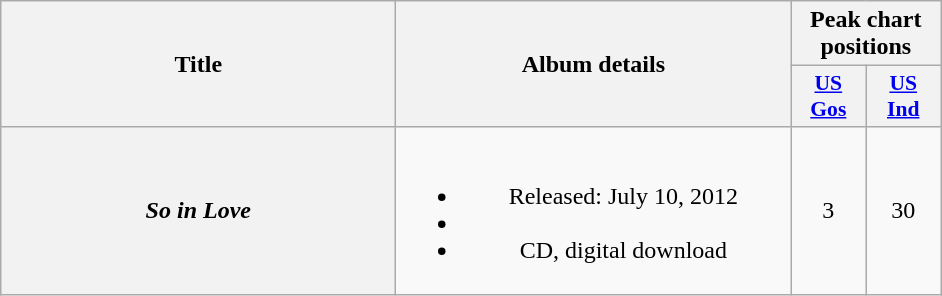<table class="wikitable plainrowheaders" style="text-align:center;">
<tr>
<th scope="col" rowspan="2" style="width:16em;">Title</th>
<th scope="col" rowspan="2" style="width:16em;">Album details</th>
<th scope="col" colspan="2">Peak chart positions</th>
</tr>
<tr>
<th style="width:3em; font-size:90%"><a href='#'>US<br>Gos</a></th>
<th style="width:3em; font-size:90%"><a href='#'>US<br>Ind</a></th>
</tr>
<tr>
<th scope="row"><em>So in Love</em></th>
<td><br><ul><li>Released: July 10, 2012</li><li></li><li>CD, digital download</li></ul></td>
<td>3</td>
<td>30</td>
</tr>
</table>
